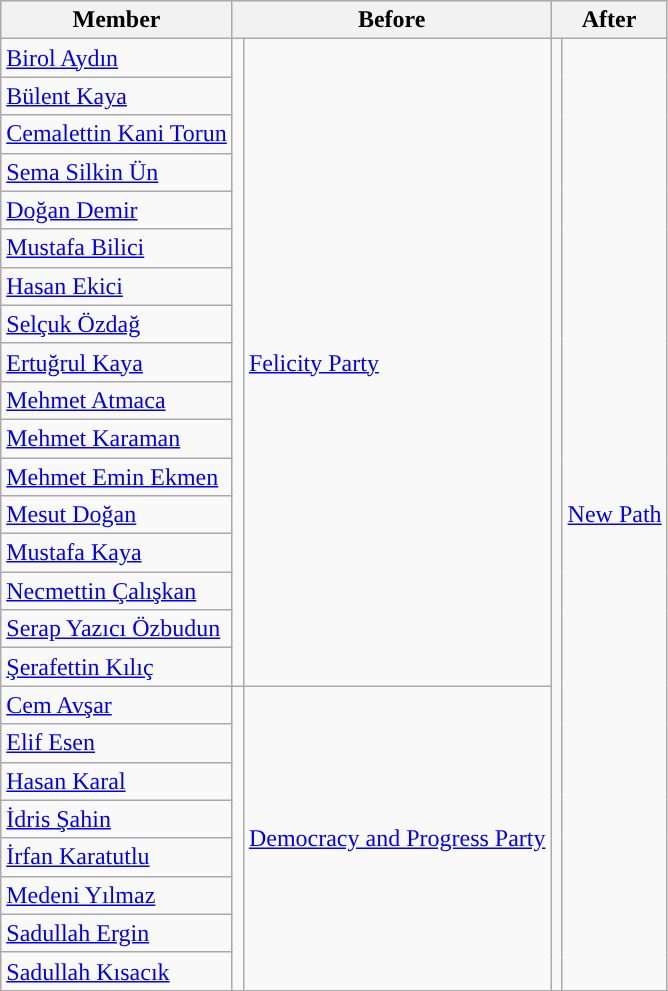<table class="wikitable sortable">
<tr>
<th>Member</th>
<th colspan="2">Before</th>
<th colspan="2">After</th>
</tr>
<tr>
<td><a href='#'>Birol Aydın</a></td>
<td rowspan="17" style="background:"></td>
<td rowspan="17"><a href='#'>Felicity Party</a></td>
<td rowspan="25" style="background:"></td>
<td rowspan="25"><a href='#'>New Path</a></td>
</tr>
<tr>
<td><a href='#'>Bülent Kaya</a></td>
</tr>
<tr>
<td><a href='#'>Cemalettin Kani Torun</a></td>
</tr>
<tr>
<td><a href='#'>Sema Silkin Ün</a></td>
</tr>
<tr>
<td><a href='#'>Doğan Demir</a></td>
</tr>
<tr>
<td><a href='#'>Mustafa Bilici</a></td>
</tr>
<tr>
<td><a href='#'>Hasan Ekici</a></td>
</tr>
<tr>
<td><a href='#'>Selçuk Özdağ</a></td>
</tr>
<tr>
<td><a href='#'>Ertuğrul Kaya</a></td>
</tr>
<tr>
<td><a href='#'>Mehmet Atmaca</a></td>
</tr>
<tr>
<td><a href='#'>Mehmet Karaman</a></td>
</tr>
<tr>
<td><a href='#'>Mehmet Emin Ekmen</a></td>
</tr>
<tr>
<td><a href='#'>Mesut Doğan</a></td>
</tr>
<tr>
<td><a href='#'>Mustafa Kaya</a></td>
</tr>
<tr>
<td><a href='#'>Necmettin Çalışkan</a></td>
</tr>
<tr>
<td><a href='#'>Serap Yazıcı Özbudun</a></td>
</tr>
<tr>
<td><a href='#'>Şerafettin Kılıç</a></td>
</tr>
<tr>
<td><a href='#'>Cem Avşar</a></td>
<td rowspan="8" style="background:"></td>
<td rowspan="8"><a href='#'>Democracy and Progress Party</a></td>
</tr>
<tr>
<td><a href='#'>Elif Esen</a></td>
</tr>
<tr>
<td><a href='#'>Hasan Karal</a></td>
</tr>
<tr>
<td><a href='#'>İdris Şahin</a></td>
</tr>
<tr>
<td><a href='#'>İrfan Karatutlu</a></td>
</tr>
<tr>
<td><a href='#'>Medeni Yılmaz</a></td>
</tr>
<tr>
<td><a href='#'>Sadullah Ergin</a></td>
</tr>
<tr>
<td><a href='#'>Sadullah Kısacık</a></td>
</tr>
</table>
